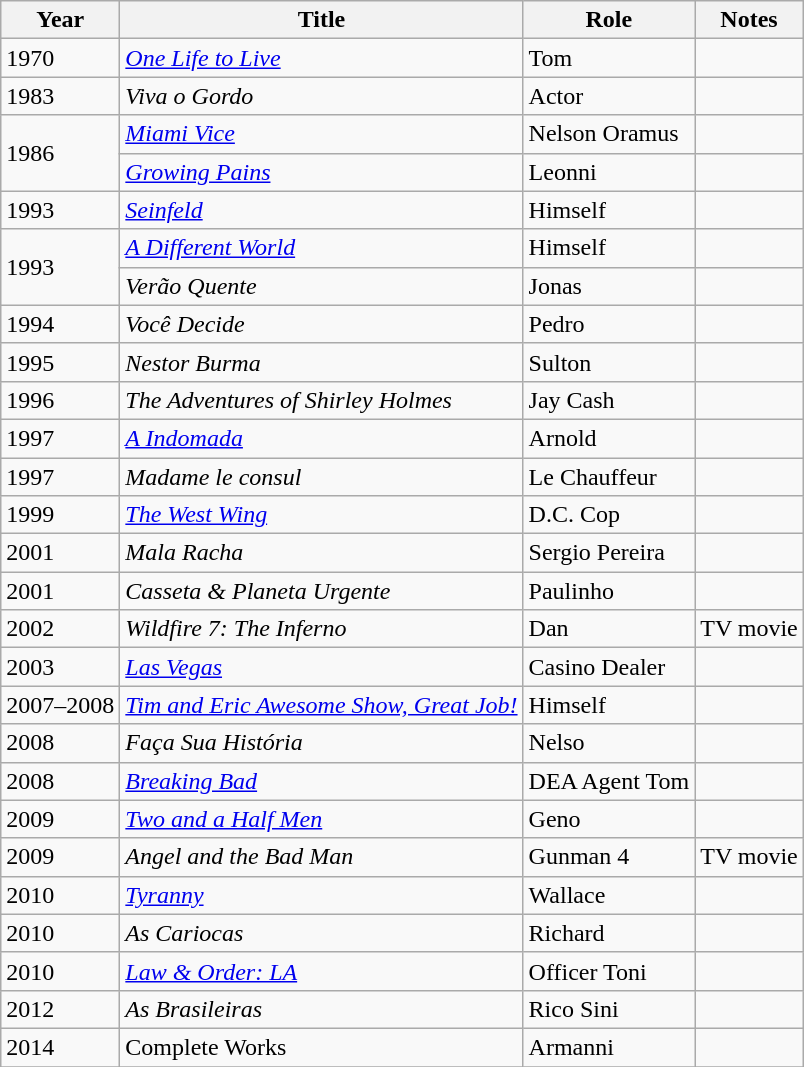<table class="wikitable sortable">
<tr>
<th>Year</th>
<th>Title</th>
<th>Role</th>
<th class="unsortable">Notes</th>
</tr>
<tr>
<td>1970</td>
<td><em><a href='#'>One Life to Live</a></em></td>
<td>Tom</td>
<td></td>
</tr>
<tr>
<td>1983</td>
<td><em>Viva o Gordo</em></td>
<td>Actor</td>
<td></td>
</tr>
<tr>
<td rowspan="2">1986</td>
<td><em><a href='#'>Miami Vice</a></em></td>
<td>Nelson Oramus</td>
<td></td>
</tr>
<tr>
<td><em><a href='#'>Growing Pains</a></em></td>
<td>Leonni</td>
<td></td>
</tr>
<tr>
<td>1993</td>
<td><em><a href='#'>Seinfeld</a></em></td>
<td>Himself</td>
<td></td>
</tr>
<tr>
<td rowspan="2">1993</td>
<td><em><a href='#'>A Different World</a></em></td>
<td>Himself</td>
<td></td>
</tr>
<tr>
<td><em>Verão Quente</em></td>
<td>Jonas</td>
<td></td>
</tr>
<tr>
<td>1994</td>
<td><em>Você Decide</em></td>
<td>Pedro</td>
<td></td>
</tr>
<tr>
<td>1995</td>
<td><em>Nestor Burma</em></td>
<td>Sulton</td>
<td></td>
</tr>
<tr>
<td>1996</td>
<td><em>The Adventures of Shirley Holmes</em></td>
<td>Jay Cash</td>
<td></td>
</tr>
<tr>
<td>1997</td>
<td><em><a href='#'>A Indomada</a></em></td>
<td>Arnold</td>
<td></td>
</tr>
<tr>
<td>1997</td>
<td><em>Madame le consul</em></td>
<td>Le Chauffeur</td>
<td></td>
</tr>
<tr>
<td>1999</td>
<td><em><a href='#'>The West Wing</a></em></td>
<td>D.C. Cop</td>
<td></td>
</tr>
<tr>
<td>2001</td>
<td><em>Mala Racha</em></td>
<td>Sergio Pereira</td>
<td></td>
</tr>
<tr>
<td>2001</td>
<td><em>Casseta & Planeta Urgente</em></td>
<td>Paulinho</td>
<td></td>
</tr>
<tr>
<td>2002</td>
<td><em>Wildfire 7: The Inferno</em></td>
<td>Dan</td>
<td>TV movie</td>
</tr>
<tr>
<td>2003</td>
<td><em><a href='#'>Las Vegas</a></em></td>
<td>Casino Dealer</td>
<td></td>
</tr>
<tr>
<td>2007–2008</td>
<td><em><a href='#'>Tim and Eric Awesome Show, Great Job!</a></em></td>
<td>Himself</td>
<td></td>
</tr>
<tr>
<td>2008</td>
<td><em>Faça Sua História</em></td>
<td>Nelso</td>
<td></td>
</tr>
<tr>
<td>2008</td>
<td><em><a href='#'>Breaking Bad</a></em></td>
<td>DEA Agent Tom</td>
<td></td>
</tr>
<tr>
<td>2009</td>
<td><em><a href='#'>Two and a Half Men</a></em></td>
<td>Geno</td>
<td></td>
</tr>
<tr>
<td>2009</td>
<td><em>Angel and the Bad Man</em></td>
<td>Gunman 4</td>
<td>TV movie</td>
</tr>
<tr>
<td>2010</td>
<td><em><a href='#'>Tyranny</a></em></td>
<td>Wallace</td>
<td></td>
</tr>
<tr>
<td>2010</td>
<td><em>As Cariocas</em></td>
<td>Richard</td>
<td></td>
</tr>
<tr>
<td>2010</td>
<td><em><a href='#'>Law & Order: LA</a></em></td>
<td>Officer Toni</td>
<td></td>
</tr>
<tr>
<td>2012</td>
<td><em>As Brasileiras</em></td>
<td>Rico Sini</td>
<td></td>
</tr>
<tr>
<td>2014</td>
<td>Complete Works</td>
<td>Armanni</td>
<td></td>
</tr>
<tr>
</tr>
</table>
